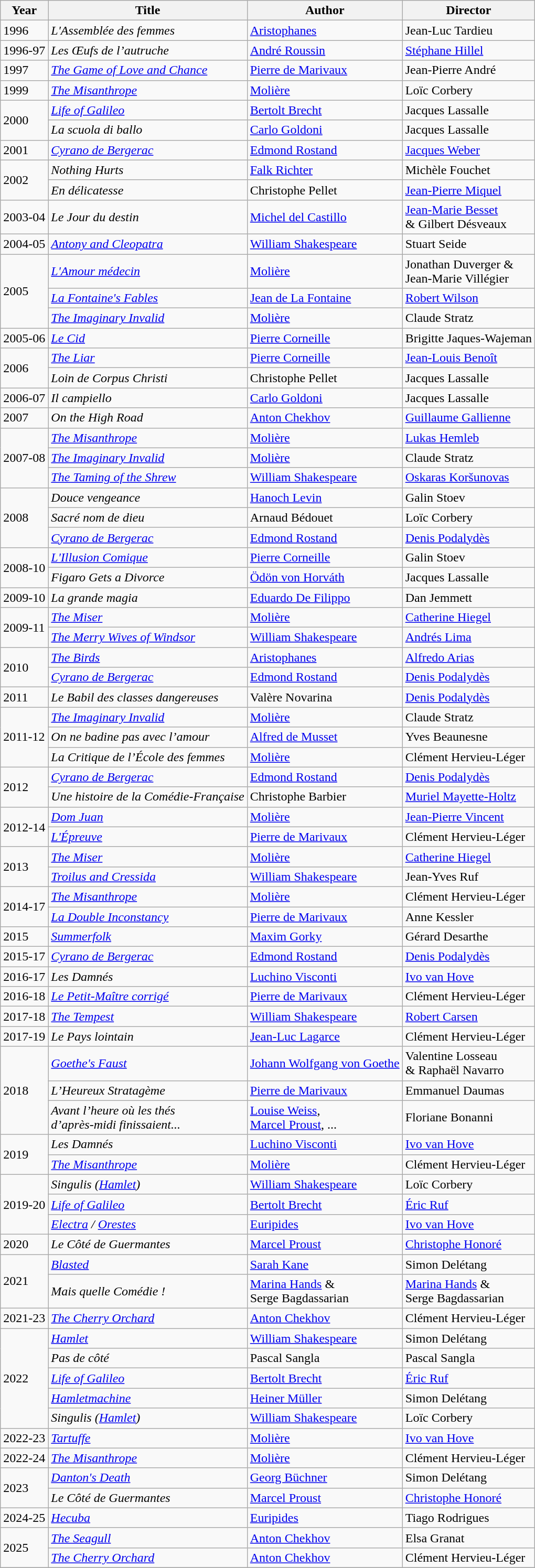<table class="wikitable">
<tr>
<th>Year</th>
<th>Title</th>
<th>Author</th>
<th>Director</th>
</tr>
<tr>
<td>1996</td>
<td><em>L'Assemblée des femmes</em></td>
<td><a href='#'>Aristophanes</a></td>
<td>Jean-Luc Tardieu</td>
</tr>
<tr>
<td>1996-97</td>
<td><em>Les Œufs de l’autruche</em></td>
<td><a href='#'>André Roussin</a></td>
<td><a href='#'>Stéphane Hillel</a></td>
</tr>
<tr>
<td>1997</td>
<td><em><a href='#'>The Game of Love and Chance</a></em></td>
<td><a href='#'>Pierre de Marivaux</a></td>
<td>Jean-Pierre André</td>
</tr>
<tr>
<td>1999</td>
<td><em><a href='#'>The Misanthrope</a></em></td>
<td><a href='#'>Molière</a></td>
<td>Loïc Corbery</td>
</tr>
<tr>
<td rowspan=2>2000</td>
<td><em><a href='#'>Life of Galileo</a></em></td>
<td><a href='#'>Bertolt Brecht</a></td>
<td>Jacques Lassalle</td>
</tr>
<tr>
<td><em>La scuola di ballo</em></td>
<td><a href='#'>Carlo Goldoni</a></td>
<td>Jacques Lassalle</td>
</tr>
<tr>
<td>2001</td>
<td><em><a href='#'>Cyrano de Bergerac</a></em></td>
<td><a href='#'>Edmond Rostand</a></td>
<td><a href='#'>Jacques Weber</a></td>
</tr>
<tr>
<td rowspan=2>2002</td>
<td><em>Nothing Hurts</em></td>
<td><a href='#'>Falk Richter</a></td>
<td>Michèle Fouchet</td>
</tr>
<tr>
<td><em>En délicatesse</em></td>
<td>Christophe Pellet</td>
<td><a href='#'>Jean-Pierre Miquel</a></td>
</tr>
<tr>
<td>2003-04</td>
<td><em>Le Jour du destin</em></td>
<td><a href='#'>Michel del Castillo</a></td>
<td><a href='#'>Jean-Marie Besset</a><br> & Gilbert Désveaux</td>
</tr>
<tr>
<td>2004-05</td>
<td><em><a href='#'>Antony and Cleopatra</a></em></td>
<td><a href='#'>William Shakespeare</a></td>
<td>Stuart Seide</td>
</tr>
<tr>
<td rowspan=3>2005</td>
<td><em><a href='#'>L'Amour médecin</a></em></td>
<td><a href='#'>Molière</a></td>
<td>Jonathan Duverger &<br> Jean-Marie Villégier</td>
</tr>
<tr>
<td><em><a href='#'>La Fontaine's Fables</a></em></td>
<td><a href='#'>Jean de La Fontaine</a></td>
<td><a href='#'>Robert Wilson</a></td>
</tr>
<tr>
<td><em><a href='#'>The Imaginary Invalid</a></em></td>
<td><a href='#'>Molière</a></td>
<td>Claude Stratz</td>
</tr>
<tr>
<td>2005-06</td>
<td><em><a href='#'>Le Cid</a></em></td>
<td><a href='#'>Pierre Corneille</a></td>
<td>Brigitte Jaques-Wajeman</td>
</tr>
<tr>
<td rowspan=2>2006</td>
<td><em><a href='#'>The Liar</a></em></td>
<td><a href='#'>Pierre Corneille</a></td>
<td><a href='#'>Jean-Louis Benoît</a></td>
</tr>
<tr>
<td><em>Loin de Corpus Christi</em></td>
<td>Christophe Pellet</td>
<td>Jacques Lassalle</td>
</tr>
<tr>
<td>2006-07</td>
<td><em>Il campiello</em></td>
<td><a href='#'>Carlo Goldoni</a></td>
<td>Jacques Lassalle</td>
</tr>
<tr>
<td>2007</td>
<td><em>On the High Road</em></td>
<td><a href='#'>Anton Chekhov</a></td>
<td><a href='#'>Guillaume Gallienne</a></td>
</tr>
<tr>
<td rowspan=3>2007-08</td>
<td><em><a href='#'>The Misanthrope</a></em></td>
<td><a href='#'>Molière</a></td>
<td><a href='#'>Lukas Hemleb</a></td>
</tr>
<tr>
<td><em><a href='#'>The Imaginary Invalid</a></em></td>
<td><a href='#'>Molière</a></td>
<td>Claude Stratz</td>
</tr>
<tr>
<td><em><a href='#'>The Taming of the Shrew</a></em></td>
<td><a href='#'>William Shakespeare</a></td>
<td><a href='#'>Oskaras Koršunovas</a></td>
</tr>
<tr>
<td rowspan=3>2008</td>
<td><em>Douce vengeance</em></td>
<td><a href='#'>Hanoch Levin</a></td>
<td>Galin Stoev</td>
</tr>
<tr>
<td><em>Sacré nom de dieu</em></td>
<td>Arnaud Bédouet</td>
<td>Loïc Corbery</td>
</tr>
<tr>
<td><em><a href='#'>Cyrano de Bergerac</a></em></td>
<td><a href='#'>Edmond Rostand</a></td>
<td><a href='#'>Denis Podalydès</a></td>
</tr>
<tr>
<td rowspan=2>2008-10</td>
<td><em><a href='#'>L'Illusion Comique</a></em></td>
<td><a href='#'>Pierre Corneille</a></td>
<td>Galin Stoev</td>
</tr>
<tr>
<td><em>Figaro Gets a Divorce</em></td>
<td><a href='#'>Ödön von Horváth</a></td>
<td>Jacques Lassalle</td>
</tr>
<tr>
<td>2009-10</td>
<td><em>La grande magia</em></td>
<td><a href='#'>Eduardo De Filippo</a></td>
<td>Dan Jemmett</td>
</tr>
<tr>
<td rowspan=2>2009-11</td>
<td><em><a href='#'>The Miser</a></em></td>
<td><a href='#'>Molière</a></td>
<td><a href='#'>Catherine Hiegel</a></td>
</tr>
<tr>
<td><em><a href='#'>The Merry Wives of Windsor</a></em></td>
<td><a href='#'>William Shakespeare</a></td>
<td><a href='#'>Andrés Lima</a></td>
</tr>
<tr>
<td rowspan=2>2010</td>
<td><em><a href='#'>The Birds</a></em></td>
<td><a href='#'>Aristophanes</a></td>
<td><a href='#'>Alfredo Arias</a></td>
</tr>
<tr>
<td><em><a href='#'>Cyrano de Bergerac</a></em></td>
<td><a href='#'>Edmond Rostand</a></td>
<td><a href='#'>Denis Podalydès</a></td>
</tr>
<tr>
<td>2011</td>
<td><em>Le Babil des classes dangereuses</em></td>
<td>Valère Novarina</td>
<td><a href='#'>Denis Podalydès</a></td>
</tr>
<tr>
<td rowspan=3>2011-12</td>
<td><em><a href='#'>The Imaginary Invalid</a></em></td>
<td><a href='#'>Molière</a></td>
<td>Claude Stratz</td>
</tr>
<tr>
<td><em>On ne badine pas avec l’amour</em></td>
<td><a href='#'>Alfred de Musset</a></td>
<td>Yves Beaunesne</td>
</tr>
<tr>
<td><em>La Critique de l’École des femmes</em></td>
<td><a href='#'>Molière</a></td>
<td>Clément Hervieu-Léger</td>
</tr>
<tr>
<td rowspan=2>2012</td>
<td><em><a href='#'>Cyrano de Bergerac</a></em></td>
<td><a href='#'>Edmond Rostand</a></td>
<td><a href='#'>Denis Podalydès</a></td>
</tr>
<tr>
<td><em>Une histoire de la Comédie-Française</em></td>
<td>Christophe Barbier</td>
<td><a href='#'>Muriel Mayette-Holtz</a></td>
</tr>
<tr>
<td rowspan=2>2012-14</td>
<td><em><a href='#'>Dom Juan</a></em></td>
<td><a href='#'>Molière</a></td>
<td><a href='#'>Jean-Pierre Vincent</a></td>
</tr>
<tr>
<td><em><a href='#'>L'Épreuve</a></em></td>
<td><a href='#'>Pierre de Marivaux</a></td>
<td>Clément Hervieu-Léger</td>
</tr>
<tr>
<td rowspan=2>2013</td>
<td><em><a href='#'>The Miser</a></em></td>
<td><a href='#'>Molière</a></td>
<td><a href='#'>Catherine Hiegel</a></td>
</tr>
<tr>
<td><em><a href='#'>Troilus and Cressida</a></em></td>
<td><a href='#'>William Shakespeare</a></td>
<td>Jean-Yves Ruf</td>
</tr>
<tr>
<td rowspan=2>2014-17</td>
<td><em><a href='#'>The Misanthrope</a></em></td>
<td><a href='#'>Molière</a></td>
<td>Clément Hervieu-Léger</td>
</tr>
<tr>
<td><em><a href='#'>La Double Inconstancy</a></em></td>
<td><a href='#'>Pierre de Marivaux</a></td>
<td>Anne Kessler</td>
</tr>
<tr>
<td>2015</td>
<td><em><a href='#'>Summerfolk</a></em></td>
<td><a href='#'>Maxim Gorky</a></td>
<td>Gérard Desarthe</td>
</tr>
<tr>
<td>2015-17</td>
<td><em><a href='#'>Cyrano de Bergerac</a></em></td>
<td><a href='#'>Edmond Rostand</a></td>
<td><a href='#'>Denis Podalydès</a></td>
</tr>
<tr>
<td>2016-17</td>
<td><em>Les Damnés</em></td>
<td><a href='#'>Luchino Visconti</a></td>
<td><a href='#'>Ivo van Hove</a></td>
</tr>
<tr>
<td>2016-18</td>
<td><em><a href='#'>Le Petit-Maître corrigé</a></em></td>
<td><a href='#'>Pierre de Marivaux</a></td>
<td>Clément Hervieu-Léger</td>
</tr>
<tr>
<td>2017-18</td>
<td><em><a href='#'>The Tempest</a></em></td>
<td><a href='#'>William Shakespeare</a></td>
<td><a href='#'>Robert Carsen</a></td>
</tr>
<tr>
<td>2017-19</td>
<td><em>Le Pays lointain</em></td>
<td><a href='#'>Jean-Luc Lagarce</a></td>
<td>Clément Hervieu-Léger</td>
</tr>
<tr>
<td rowspan=3>2018</td>
<td><em><a href='#'>Goethe's Faust</a></em></td>
<td><a href='#'>Johann Wolfgang von Goethe</a></td>
<td>Valentine Losseau<br> & Raphaël Navarro</td>
</tr>
<tr>
<td><em>L’Heureux Stratagème</em></td>
<td><a href='#'>Pierre de Marivaux</a></td>
<td>Emmanuel Daumas</td>
</tr>
<tr>
<td><em>Avant l’heure où les thés<br> d’après-midi finissaient...</em></td>
<td><a href='#'>Louise Weiss</a>, <br><a href='#'>Marcel Proust</a>, ...</td>
<td>Floriane Bonanni</td>
</tr>
<tr>
<td rowspan=2>2019</td>
<td><em>Les Damnés</em></td>
<td><a href='#'>Luchino Visconti</a></td>
<td><a href='#'>Ivo van Hove</a></td>
</tr>
<tr>
<td><em><a href='#'>The Misanthrope</a></em></td>
<td><a href='#'>Molière</a></td>
<td>Clément Hervieu-Léger</td>
</tr>
<tr>
<td rowspan=3>2019-20</td>
<td><em>Singulis (<a href='#'>Hamlet</a>)</em></td>
<td><a href='#'>William Shakespeare</a></td>
<td>Loïc Corbery</td>
</tr>
<tr>
<td><em><a href='#'>Life of Galileo</a></em></td>
<td><a href='#'>Bertolt Brecht</a></td>
<td><a href='#'>Éric Ruf</a></td>
</tr>
<tr>
<td><em><a href='#'>Electra</a> / <a href='#'>Orestes</a></em></td>
<td><a href='#'>Euripides</a></td>
<td><a href='#'>Ivo van Hove</a></td>
</tr>
<tr>
<td>2020</td>
<td><em>Le Côté de Guermantes</em></td>
<td><a href='#'>Marcel Proust</a></td>
<td><a href='#'>Christophe Honoré</a></td>
</tr>
<tr>
<td rowspan=2>2021</td>
<td><em><a href='#'>Blasted</a></em></td>
<td><a href='#'>Sarah Kane</a></td>
<td>Simon Delétang</td>
</tr>
<tr>
<td><em>Mais quelle Comédie !</em></td>
<td><a href='#'>Marina Hands</a> &<br> Serge Bagdassarian</td>
<td><a href='#'>Marina Hands</a> &<br> Serge Bagdassarian</td>
</tr>
<tr>
<td>2021-23</td>
<td><em><a href='#'>The Cherry Orchard</a></em></td>
<td><a href='#'>Anton Chekhov</a></td>
<td>Clément Hervieu-Léger</td>
</tr>
<tr>
<td rowspan=5>2022</td>
<td><em><a href='#'>Hamlet</a></em></td>
<td><a href='#'>William Shakespeare</a></td>
<td>Simon Delétang</td>
</tr>
<tr>
<td><em>Pas de côté</em></td>
<td>Pascal Sangla</td>
<td>Pascal Sangla</td>
</tr>
<tr>
<td><em><a href='#'>Life of Galileo</a></em></td>
<td><a href='#'>Bertolt Brecht</a></td>
<td><a href='#'>Éric Ruf</a></td>
</tr>
<tr>
<td><em><a href='#'>Hamletmachine</a></em></td>
<td><a href='#'>Heiner Müller</a></td>
<td>Simon Delétang</td>
</tr>
<tr>
<td><em>Singulis (<a href='#'>Hamlet</a>)</em></td>
<td><a href='#'>William Shakespeare</a></td>
<td>Loïc Corbery</td>
</tr>
<tr>
<td>2022-23</td>
<td><em><a href='#'>Tartuffe</a></em></td>
<td><a href='#'>Molière</a></td>
<td><a href='#'>Ivo van Hove</a></td>
</tr>
<tr>
<td>2022-24</td>
<td><em><a href='#'>The Misanthrope</a></em></td>
<td><a href='#'>Molière</a></td>
<td>Clément Hervieu-Léger</td>
</tr>
<tr>
<td rowspan=2>2023</td>
<td><em><a href='#'>Danton's Death</a></em></td>
<td><a href='#'>Georg Büchner</a></td>
<td>Simon Delétang</td>
</tr>
<tr>
<td><em>Le Côté de Guermantes</em></td>
<td><a href='#'>Marcel Proust</a></td>
<td><a href='#'>Christophe Honoré</a></td>
</tr>
<tr>
<td>2024-25</td>
<td><em><a href='#'>Hecuba</a></em></td>
<td><a href='#'>Euripides</a></td>
<td>Tiago Rodrigues</td>
</tr>
<tr>
<td rowspan=2>2025</td>
<td><em><a href='#'>The Seagull</a></em></td>
<td><a href='#'>Anton Chekhov</a></td>
<td>Elsa Granat</td>
</tr>
<tr>
<td><em><a href='#'>The Cherry Orchard</a></em></td>
<td><a href='#'>Anton Chekhov</a></td>
<td>Clément Hervieu-Léger</td>
</tr>
<tr>
</tr>
</table>
